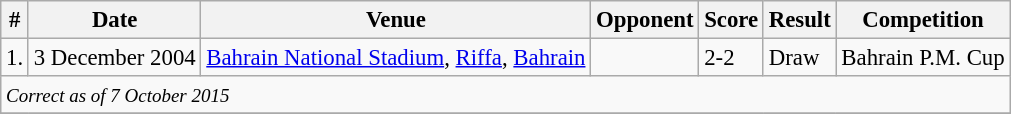<table class="wikitable" style="font-size:95%;">
<tr>
<th>#</th>
<th>Date</th>
<th>Venue</th>
<th>Opponent</th>
<th>Score</th>
<th>Result</th>
<th>Competition</th>
</tr>
<tr>
<td>1.</td>
<td>3 December 2004</td>
<td><a href='#'>Bahrain National Stadium</a>, <a href='#'>Riffa</a>, <a href='#'>Bahrain</a></td>
<td></td>
<td>2-2</td>
<td>Draw</td>
<td>Bahrain P.M. Cup</td>
</tr>
<tr>
<td colspan="12"><small><em>Correct as of 7 October 2015</em></small></td>
</tr>
<tr>
</tr>
</table>
